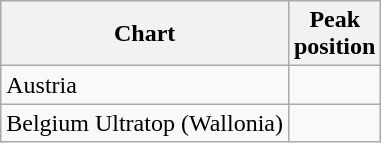<table class="wikitable">
<tr>
<th>Chart</th>
<th>Peak<br>position</th>
</tr>
<tr>
<td>Austria</td>
<td></td>
</tr>
<tr>
<td>Belgium Ultratop (Wallonia)</td>
<td></td>
</tr>
</table>
